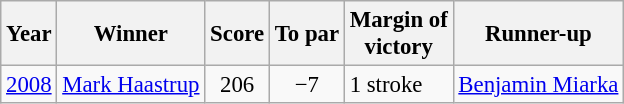<table class=wikitable style="font-size:95%">
<tr>
<th>Year</th>
<th>Winner</th>
<th>Score</th>
<th>To par</th>
<th>Margin of<br>victory</th>
<th>Runner-up</th>
</tr>
<tr>
<td><a href='#'>2008</a></td>
<td> <a href='#'>Mark Haastrup</a></td>
<td align=center>206</td>
<td align=center>−7</td>
<td>1 stroke</td>
<td> <a href='#'>Benjamin Miarka</a></td>
</tr>
</table>
